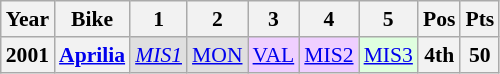<table class="wikitable" style="text-align:center; font-size:90%">
<tr>
<th>Year</th>
<th>Bike</th>
<th>1</th>
<th>2</th>
<th>3</th>
<th>4</th>
<th>5</th>
<th>Pos</th>
<th>Pts</th>
</tr>
<tr>
<th>2001</th>
<th><a href='#'>Aprilia</a></th>
<td style="background:#dfdfdf;"><em><a href='#'>MIS1</a></em><br></td>
<td style="background:#dfdfdf;"><a href='#'>MON</a><br></td>
<td style="background:#efcfff;"><a href='#'>VAL</a><br></td>
<td style="background:#efcfff;"><a href='#'>MIS2</a><br></td>
<td style="background:#dfffdf;"><a href='#'>MIS3</a><br></td>
<th>4th</th>
<th>50</th>
</tr>
</table>
